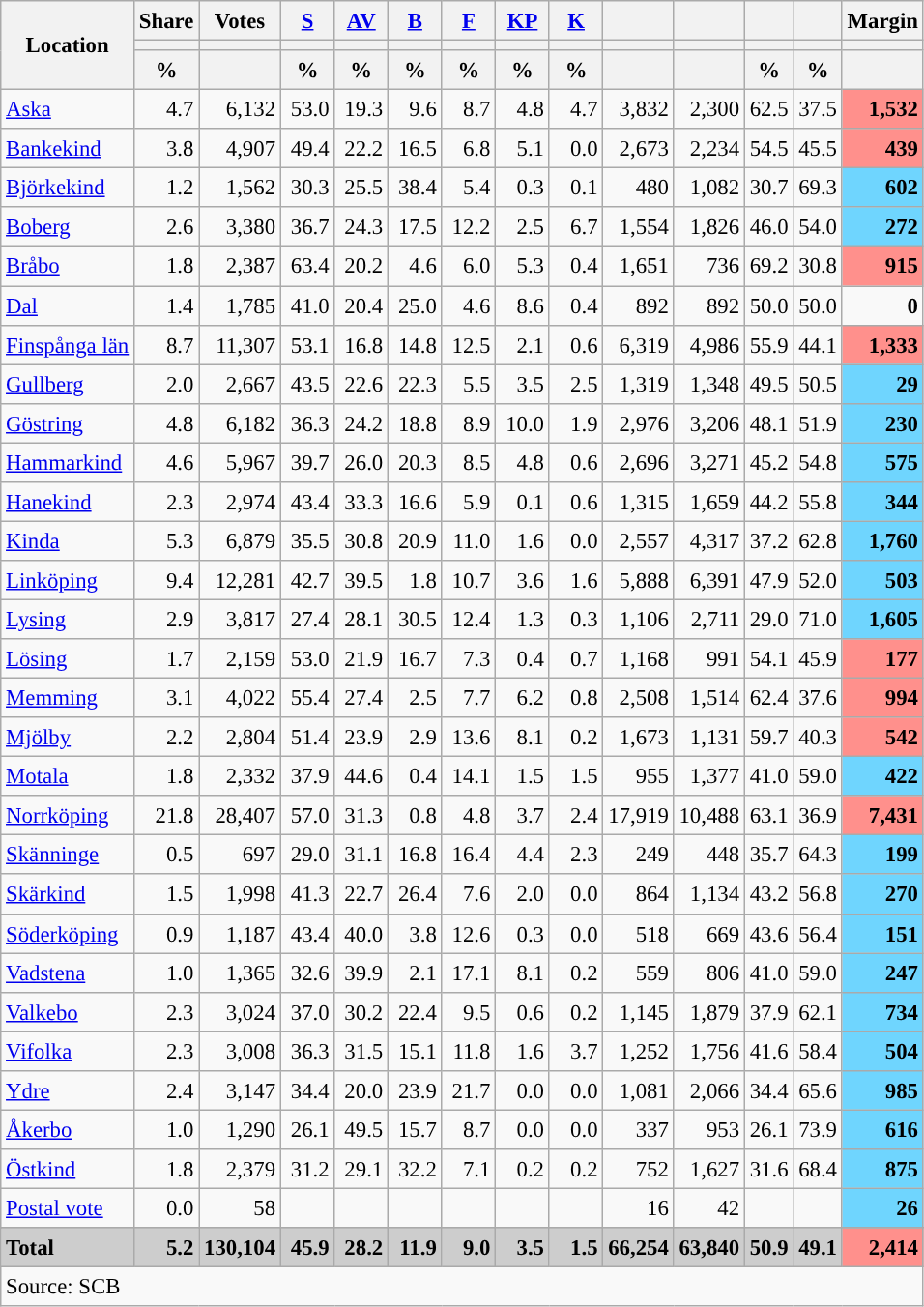<table class="wikitable sortable" style="text-align:right; font-size:95%; line-height:20px;">
<tr>
<th rowspan="3">Location</th>
<th>Share</th>
<th>Votes</th>
<th width="30px" class="unsortable"><a href='#'>S</a></th>
<th width="30px" class="unsortable"><a href='#'>AV</a></th>
<th width="30px" class="unsortable"><a href='#'>B</a></th>
<th width="30px" class="unsortable"><a href='#'>F</a></th>
<th width="30px" class="unsortable"><a href='#'>KP</a></th>
<th width="30px" class="unsortable"><a href='#'>K</a></th>
<th></th>
<th></th>
<th></th>
<th></th>
<th>Margin</th>
</tr>
<tr>
<th></th>
<th></th>
<th style="background:"></th>
<th style="background:"></th>
<th style="background:"></th>
<th style="background:"></th>
<th style="background:"></th>
<th style="background:"></th>
<th style="background:"></th>
<th style="background:"></th>
<th style="background:"></th>
<th style="background:"></th>
<th></th>
</tr>
<tr>
<th data-sort-type="number">%</th>
<th></th>
<th data-sort-type="number">%</th>
<th data-sort-type="number">%</th>
<th data-sort-type="number">%</th>
<th data-sort-type="number">%</th>
<th data-sort-type="number">%</th>
<th data-sort-type="number">%</th>
<th></th>
<th></th>
<th data-sort-type="number">%</th>
<th data-sort-type="number">%</th>
<th></th>
</tr>
<tr>
<td align=left><a href='#'>Aska</a></td>
<td>4.7</td>
<td>6,132</td>
<td>53.0</td>
<td>19.3</td>
<td>9.6</td>
<td>8.7</td>
<td>4.8</td>
<td>4.7</td>
<td>3,832</td>
<td>2,300</td>
<td>62.5</td>
<td>37.5</td>
<td bgcolor=#ff908c><strong>1,532</strong></td>
</tr>
<tr>
<td align=left><a href='#'>Bankekind</a></td>
<td>3.8</td>
<td>4,907</td>
<td>49.4</td>
<td>22.2</td>
<td>16.5</td>
<td>6.8</td>
<td>5.1</td>
<td>0.0</td>
<td>2,673</td>
<td>2,234</td>
<td>54.5</td>
<td>45.5</td>
<td bgcolor=#ff908c><strong>439</strong></td>
</tr>
<tr>
<td align=left><a href='#'>Björkekind</a></td>
<td>1.2</td>
<td>1,562</td>
<td>30.3</td>
<td>25.5</td>
<td>38.4</td>
<td>5.4</td>
<td>0.3</td>
<td>0.1</td>
<td>480</td>
<td>1,082</td>
<td>30.7</td>
<td>69.3</td>
<td bgcolor=#6fd5fe><strong>602</strong></td>
</tr>
<tr>
<td align=left><a href='#'>Boberg</a></td>
<td>2.6</td>
<td>3,380</td>
<td>36.7</td>
<td>24.3</td>
<td>17.5</td>
<td>12.2</td>
<td>2.5</td>
<td>6.7</td>
<td>1,554</td>
<td>1,826</td>
<td>46.0</td>
<td>54.0</td>
<td bgcolor=#6fd5fe><strong>272</strong></td>
</tr>
<tr>
<td align=left><a href='#'>Bråbo</a></td>
<td>1.8</td>
<td>2,387</td>
<td>63.4</td>
<td>20.2</td>
<td>4.6</td>
<td>6.0</td>
<td>5.3</td>
<td>0.4</td>
<td>1,651</td>
<td>736</td>
<td>69.2</td>
<td>30.8</td>
<td bgcolor=#ff908c><strong>915</strong></td>
</tr>
<tr>
<td align=left><a href='#'>Dal</a></td>
<td>1.4</td>
<td>1,785</td>
<td>41.0</td>
<td>20.4</td>
<td>25.0</td>
<td>4.6</td>
<td>8.6</td>
<td>0.4</td>
<td>892</td>
<td>892</td>
<td>50.0</td>
<td>50.0</td>
<td><strong>0</strong></td>
</tr>
<tr>
<td align=left><a href='#'>Finspånga län</a></td>
<td>8.7</td>
<td>11,307</td>
<td>53.1</td>
<td>16.8</td>
<td>14.8</td>
<td>12.5</td>
<td>2.1</td>
<td>0.6</td>
<td>6,319</td>
<td>4,986</td>
<td>55.9</td>
<td>44.1</td>
<td bgcolor=#ff908c><strong>1,333</strong></td>
</tr>
<tr>
<td align=left><a href='#'>Gullberg</a></td>
<td>2.0</td>
<td>2,667</td>
<td>43.5</td>
<td>22.6</td>
<td>22.3</td>
<td>5.5</td>
<td>3.5</td>
<td>2.5</td>
<td>1,319</td>
<td>1,348</td>
<td>49.5</td>
<td>50.5</td>
<td bgcolor=#6fd5fe><strong>29</strong></td>
</tr>
<tr>
<td align=left><a href='#'>Göstring</a></td>
<td>4.8</td>
<td>6,182</td>
<td>36.3</td>
<td>24.2</td>
<td>18.8</td>
<td>8.9</td>
<td>10.0</td>
<td>1.9</td>
<td>2,976</td>
<td>3,206</td>
<td>48.1</td>
<td>51.9</td>
<td bgcolor=#6fd5fe><strong>230</strong></td>
</tr>
<tr>
<td align=left><a href='#'>Hammarkind</a></td>
<td>4.6</td>
<td>5,967</td>
<td>39.7</td>
<td>26.0</td>
<td>20.3</td>
<td>8.5</td>
<td>4.8</td>
<td>0.6</td>
<td>2,696</td>
<td>3,271</td>
<td>45.2</td>
<td>54.8</td>
<td bgcolor=#6fd5fe><strong>575</strong></td>
</tr>
<tr>
<td align=left><a href='#'>Hanekind</a></td>
<td>2.3</td>
<td>2,974</td>
<td>43.4</td>
<td>33.3</td>
<td>16.6</td>
<td>5.9</td>
<td>0.1</td>
<td>0.6</td>
<td>1,315</td>
<td>1,659</td>
<td>44.2</td>
<td>55.8</td>
<td bgcolor=#6fd5fe><strong>344</strong></td>
</tr>
<tr>
<td align=left><a href='#'>Kinda</a></td>
<td>5.3</td>
<td>6,879</td>
<td>35.5</td>
<td>30.8</td>
<td>20.9</td>
<td>11.0</td>
<td>1.6</td>
<td>0.0</td>
<td>2,557</td>
<td>4,317</td>
<td>37.2</td>
<td>62.8</td>
<td bgcolor=#6fd5fe><strong>1,760</strong></td>
</tr>
<tr>
<td align=left><a href='#'>Linköping</a></td>
<td>9.4</td>
<td>12,281</td>
<td>42.7</td>
<td>39.5</td>
<td>1.8</td>
<td>10.7</td>
<td>3.6</td>
<td>1.6</td>
<td>5,888</td>
<td>6,391</td>
<td>47.9</td>
<td>52.0</td>
<td bgcolor=#6fd5fe><strong>503</strong></td>
</tr>
<tr>
<td align=left><a href='#'>Lysing</a></td>
<td>2.9</td>
<td>3,817</td>
<td>27.4</td>
<td>28.1</td>
<td>30.5</td>
<td>12.4</td>
<td>1.3</td>
<td>0.3</td>
<td>1,106</td>
<td>2,711</td>
<td>29.0</td>
<td>71.0</td>
<td bgcolor=#6fd5fe><strong>1,605</strong></td>
</tr>
<tr>
<td align=left><a href='#'>Lösing</a></td>
<td>1.7</td>
<td>2,159</td>
<td>53.0</td>
<td>21.9</td>
<td>16.7</td>
<td>7.3</td>
<td>0.4</td>
<td>0.7</td>
<td>1,168</td>
<td>991</td>
<td>54.1</td>
<td>45.9</td>
<td bgcolor=#ff908c><strong>177</strong></td>
</tr>
<tr>
<td align=left><a href='#'>Memming</a></td>
<td>3.1</td>
<td>4,022</td>
<td>55.4</td>
<td>27.4</td>
<td>2.5</td>
<td>7.7</td>
<td>6.2</td>
<td>0.8</td>
<td>2,508</td>
<td>1,514</td>
<td>62.4</td>
<td>37.6</td>
<td bgcolor=#ff908c><strong>994</strong></td>
</tr>
<tr>
<td align=left><a href='#'>Mjölby</a></td>
<td>2.2</td>
<td>2,804</td>
<td>51.4</td>
<td>23.9</td>
<td>2.9</td>
<td>13.6</td>
<td>8.1</td>
<td>0.2</td>
<td>1,673</td>
<td>1,131</td>
<td>59.7</td>
<td>40.3</td>
<td bgcolor=#ff908c><strong>542</strong></td>
</tr>
<tr>
<td align=left><a href='#'>Motala</a></td>
<td>1.8</td>
<td>2,332</td>
<td>37.9</td>
<td>44.6</td>
<td>0.4</td>
<td>14.1</td>
<td>1.5</td>
<td>1.5</td>
<td>955</td>
<td>1,377</td>
<td>41.0</td>
<td>59.0</td>
<td bgcolor=#6fd5fe><strong>422</strong></td>
</tr>
<tr>
<td align=left><a href='#'>Norrköping</a></td>
<td>21.8</td>
<td>28,407</td>
<td>57.0</td>
<td>31.3</td>
<td>0.8</td>
<td>4.8</td>
<td>3.7</td>
<td>2.4</td>
<td>17,919</td>
<td>10,488</td>
<td>63.1</td>
<td>36.9</td>
<td bgcolor=#ff908c><strong>7,431</strong></td>
</tr>
<tr>
<td align=left><a href='#'>Skänninge</a></td>
<td>0.5</td>
<td>697</td>
<td>29.0</td>
<td>31.1</td>
<td>16.8</td>
<td>16.4</td>
<td>4.4</td>
<td>2.3</td>
<td>249</td>
<td>448</td>
<td>35.7</td>
<td>64.3</td>
<td bgcolor=#6fd5fe><strong>199</strong></td>
</tr>
<tr>
<td align=left><a href='#'>Skärkind</a></td>
<td>1.5</td>
<td>1,998</td>
<td>41.3</td>
<td>22.7</td>
<td>26.4</td>
<td>7.6</td>
<td>2.0</td>
<td>0.0</td>
<td>864</td>
<td>1,134</td>
<td>43.2</td>
<td>56.8</td>
<td bgcolor=#6fd5fe><strong>270</strong></td>
</tr>
<tr>
<td align=left><a href='#'>Söderköping</a></td>
<td>0.9</td>
<td>1,187</td>
<td>43.4</td>
<td>40.0</td>
<td>3.8</td>
<td>12.6</td>
<td>0.3</td>
<td>0.0</td>
<td>518</td>
<td>669</td>
<td>43.6</td>
<td>56.4</td>
<td bgcolor=#6fd5fe><strong>151</strong></td>
</tr>
<tr>
<td align=left><a href='#'>Vadstena</a></td>
<td>1.0</td>
<td>1,365</td>
<td>32.6</td>
<td>39.9</td>
<td>2.1</td>
<td>17.1</td>
<td>8.1</td>
<td>0.2</td>
<td>559</td>
<td>806</td>
<td>41.0</td>
<td>59.0</td>
<td bgcolor=#6fd5fe><strong>247</strong></td>
</tr>
<tr>
<td align=left><a href='#'>Valkebo</a></td>
<td>2.3</td>
<td>3,024</td>
<td>37.0</td>
<td>30.2</td>
<td>22.4</td>
<td>9.5</td>
<td>0.6</td>
<td>0.2</td>
<td>1,145</td>
<td>1,879</td>
<td>37.9</td>
<td>62.1</td>
<td bgcolor=#6fd5fe><strong>734</strong></td>
</tr>
<tr>
<td align=left><a href='#'>Vifolka</a></td>
<td>2.3</td>
<td>3,008</td>
<td>36.3</td>
<td>31.5</td>
<td>15.1</td>
<td>11.8</td>
<td>1.6</td>
<td>3.7</td>
<td>1,252</td>
<td>1,756</td>
<td>41.6</td>
<td>58.4</td>
<td bgcolor=#6fd5fe><strong>504</strong></td>
</tr>
<tr>
<td align=left><a href='#'>Ydre</a></td>
<td>2.4</td>
<td>3,147</td>
<td>34.4</td>
<td>20.0</td>
<td>23.9</td>
<td>21.7</td>
<td>0.0</td>
<td>0.0</td>
<td>1,081</td>
<td>2,066</td>
<td>34.4</td>
<td>65.6</td>
<td bgcolor=#6fd5fe><strong>985</strong></td>
</tr>
<tr>
<td align=left><a href='#'>Åkerbo</a></td>
<td>1.0</td>
<td>1,290</td>
<td>26.1</td>
<td>49.5</td>
<td>15.7</td>
<td>8.7</td>
<td>0.0</td>
<td>0.0</td>
<td>337</td>
<td>953</td>
<td>26.1</td>
<td>73.9</td>
<td bgcolor=#6fd5fe><strong>616</strong></td>
</tr>
<tr>
<td align=left><a href='#'>Östkind</a></td>
<td>1.8</td>
<td>2,379</td>
<td>31.2</td>
<td>29.1</td>
<td>32.2</td>
<td>7.1</td>
<td>0.2</td>
<td>0.2</td>
<td>752</td>
<td>1,627</td>
<td>31.6</td>
<td>68.4</td>
<td bgcolor=#6fd5fe><strong>875</strong></td>
</tr>
<tr>
<td align=left><a href='#'>Postal vote</a></td>
<td>0.0</td>
<td>58</td>
<td></td>
<td></td>
<td></td>
<td></td>
<td></td>
<td></td>
<td>16</td>
<td>42</td>
<td></td>
<td></td>
<td bgcolor=#6fd5fe><strong>26</strong></td>
</tr>
<tr>
</tr>
<tr style="background:#CDCDCD;">
<td align=left><strong>Total</strong></td>
<td><strong>5.2</strong></td>
<td><strong>130,104</strong></td>
<td><strong>45.9</strong></td>
<td><strong>28.2</strong></td>
<td><strong>11.9</strong></td>
<td><strong>9.0</strong></td>
<td><strong>3.5</strong></td>
<td><strong>1.5</strong></td>
<td><strong>66,254</strong></td>
<td><strong>63,840</strong></td>
<td><strong>50.9</strong></td>
<td><strong>49.1</strong></td>
<td bgcolor=#ff908c><strong>2,414</strong></td>
</tr>
<tr>
<td align=left colspan=14>Source: SCB </td>
</tr>
</table>
